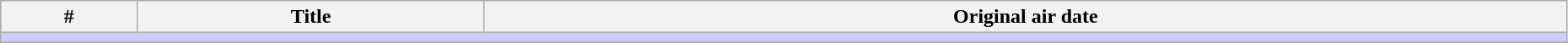<table class="wikitable" width="98%">
<tr>
<th>#</th>
<th>Title</th>
<th>Original air date</th>
</tr>
<tr>
<td colspan="150" bgcolor="#CCF"></td>
</tr>
<tr>
</tr>
</table>
